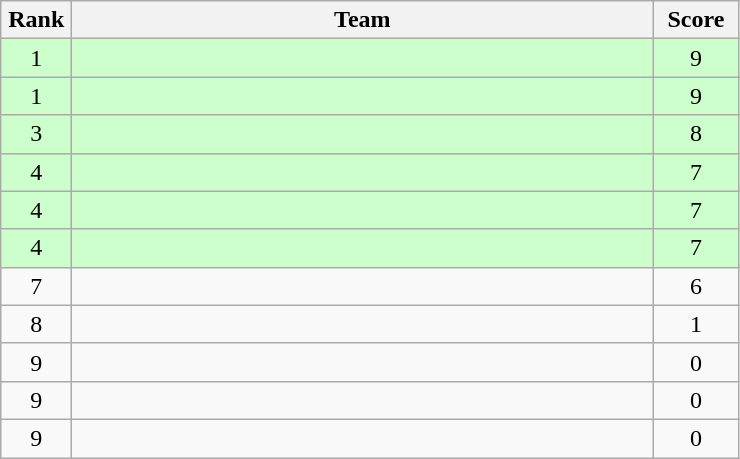<table class="wikitable" style="text-align:center">
<tr>
<th width=40>Rank</th>
<th width=380>Team</th>
<th width=50>Score</th>
</tr>
<tr bgcolor="ccffcc">
<td>1</td>
<td align=left></td>
<td>9</td>
</tr>
<tr bgcolor="ccffcc">
<td>1</td>
<td align=left></td>
<td>9</td>
</tr>
<tr bgcolor="ccffcc">
<td>3</td>
<td align=left></td>
<td>8</td>
</tr>
<tr bgcolor="ccffcc">
<td>4</td>
<td align=left></td>
<td>7</td>
</tr>
<tr bgcolor="ccffcc">
<td>4</td>
<td align=left></td>
<td>7</td>
</tr>
<tr bgcolor="ccffcc">
<td>4</td>
<td align=left></td>
<td>7</td>
</tr>
<tr>
<td>7</td>
<td align=left></td>
<td>6</td>
</tr>
<tr>
<td>8</td>
<td align=left></td>
<td>1</td>
</tr>
<tr>
<td>9</td>
<td align=left></td>
<td>0</td>
</tr>
<tr>
<td>9</td>
<td align=left></td>
<td>0</td>
</tr>
<tr>
<td>9</td>
<td align=left></td>
<td>0</td>
</tr>
</table>
